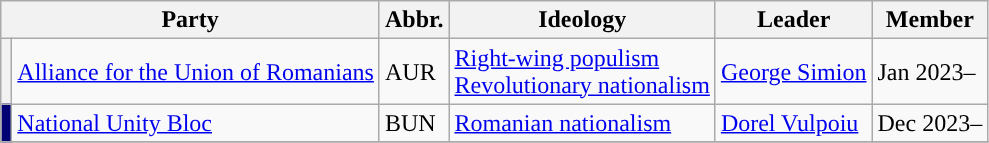<table class="wikitable" style="text-align:left;">
<tr>
<th colspan=2>Party</th>
<th>Abbr.</th>
<th>Ideology</th>
<th>Leader</th>
<th>Member</th>
</tr>
<tr>
<th style="background-color:"></th>
<td><a href='#'>Alliance for the Union of Romanians</a></td>
<td>AUR</td>
<td><a href='#'>Right-wing populism</a><br><a href='#'>Revolutionary nationalism</a></td>
<td><a href='#'>George Simion</a></td>
<td>Jan 2023–</td>
</tr>
<tr>
<th style="background-color:#000074;"></th>
<td><a href='#'>National Unity Bloc</a></td>
<td>BUN</td>
<td><a href='#'>Romanian nationalism</a></td>
<td><a href='#'>Dorel Vulpoiu</a></td>
<td>Dec 2023–</td>
</tr>
<tr>
</tr>
</table>
